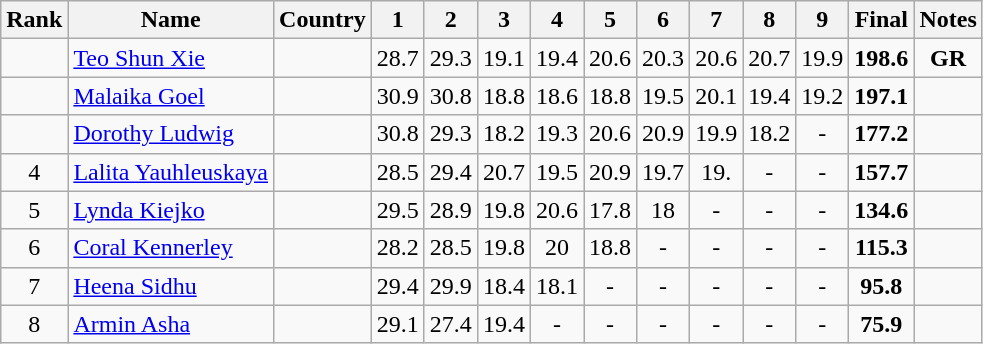<table class="wikitable sortable" style="text-align:center;">
<tr>
<th>Rank</th>
<th>Name</th>
<th>Country</th>
<th>1</th>
<th>2</th>
<th>3</th>
<th>4</th>
<th>5</th>
<th>6</th>
<th>7</th>
<th>8</th>
<th>9</th>
<th>Final</th>
<th>Notes</th>
</tr>
<tr>
<td></td>
<td align=left><a href='#'>Teo Shun Xie</a></td>
<td align=left></td>
<td>28.7</td>
<td>29.3</td>
<td>19.1</td>
<td>19.4</td>
<td>20.6</td>
<td>20.3</td>
<td>20.6</td>
<td>20.7</td>
<td>19.9</td>
<td><strong>198.6</strong></td>
<td><strong>GR</strong></td>
</tr>
<tr>
<td></td>
<td align=left><a href='#'>Malaika Goel</a></td>
<td align=left></td>
<td>30.9</td>
<td>30.8</td>
<td>18.8</td>
<td>18.6</td>
<td>18.8</td>
<td>19.5</td>
<td>20.1</td>
<td>19.4</td>
<td>19.2</td>
<td><strong>197.1</strong></td>
<td></td>
</tr>
<tr>
<td></td>
<td align=left><a href='#'>Dorothy Ludwig</a></td>
<td align=left></td>
<td>30.8</td>
<td>29.3</td>
<td>18.2</td>
<td>19.3</td>
<td>20.6</td>
<td>20.9</td>
<td>19.9</td>
<td>18.2</td>
<td>-</td>
<td><strong>177.2</strong></td>
<td></td>
</tr>
<tr>
<td>4</td>
<td align=left><a href='#'>Lalita Yauhleuskaya</a></td>
<td align=left></td>
<td>28.5</td>
<td>29.4</td>
<td>20.7</td>
<td>19.5</td>
<td>20.9</td>
<td>19.7</td>
<td>19.</td>
<td>-</td>
<td>-</td>
<td><strong>157.7</strong></td>
<td></td>
</tr>
<tr>
<td>5</td>
<td align=left><a href='#'>Lynda Kiejko</a></td>
<td align=left></td>
<td>29.5</td>
<td>28.9</td>
<td>19.8</td>
<td>20.6</td>
<td>17.8</td>
<td>18</td>
<td>-</td>
<td>-</td>
<td>-</td>
<td><strong>134.6</strong></td>
<td></td>
</tr>
<tr>
<td>6</td>
<td align=left><a href='#'>Coral Kennerley</a></td>
<td align=left></td>
<td>28.2</td>
<td>28.5</td>
<td>19.8</td>
<td>20</td>
<td>18.8</td>
<td>-</td>
<td>-</td>
<td>-</td>
<td>-</td>
<td><strong>115.3</strong></td>
<td></td>
</tr>
<tr>
<td>7</td>
<td align=left><a href='#'>Heena Sidhu</a></td>
<td align=left></td>
<td>29.4</td>
<td>29.9</td>
<td>18.4</td>
<td>18.1</td>
<td>-</td>
<td>-</td>
<td>-</td>
<td>-</td>
<td>-</td>
<td><strong>95.8</strong></td>
<td></td>
</tr>
<tr>
<td>8</td>
<td align=left><a href='#'>Armin Asha</a></td>
<td align=left></td>
<td>29.1</td>
<td>27.4</td>
<td>19.4</td>
<td>-</td>
<td>-</td>
<td>-</td>
<td>-</td>
<td>-</td>
<td>-</td>
<td><strong>75.9</strong></td>
<td></td>
</tr>
</table>
